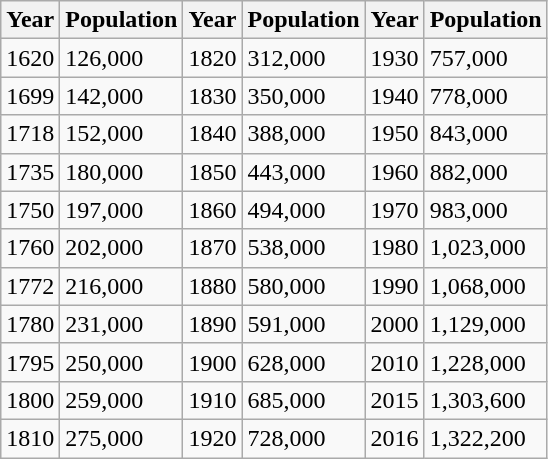<table class="wikitable">
<tr>
<th>Year</th>
<th>Population</th>
<th>Year</th>
<th>Population</th>
<th>Year</th>
<th>Population</th>
</tr>
<tr>
<td>1620</td>
<td>126,000</td>
<td>1820</td>
<td>312,000</td>
<td>1930</td>
<td>757,000</td>
</tr>
<tr>
<td>1699</td>
<td>142,000</td>
<td>1830</td>
<td>350,000</td>
<td>1940</td>
<td>778,000</td>
</tr>
<tr>
<td>1718</td>
<td>152,000</td>
<td>1840</td>
<td>388,000</td>
<td>1950</td>
<td>843,000</td>
</tr>
<tr>
<td>1735</td>
<td>180,000</td>
<td>1850</td>
<td>443,000</td>
<td>1960</td>
<td>882,000</td>
</tr>
<tr>
<td>1750</td>
<td>197,000</td>
<td>1860</td>
<td>494,000</td>
<td>1970</td>
<td>983,000</td>
</tr>
<tr>
<td>1760</td>
<td>202,000</td>
<td>1870</td>
<td>538,000</td>
<td>1980</td>
<td>1,023,000</td>
</tr>
<tr>
<td>1772</td>
<td>216,000</td>
<td>1880</td>
<td>580,000</td>
<td>1990</td>
<td>1,068,000</td>
</tr>
<tr>
<td>1780</td>
<td>231,000</td>
<td>1890</td>
<td>591,000</td>
<td>2000</td>
<td>1,129,000</td>
</tr>
<tr>
<td>1795</td>
<td>250,000</td>
<td>1900</td>
<td>628,000</td>
<td>2010</td>
<td>1,228,000</td>
</tr>
<tr>
<td>1800</td>
<td>259,000</td>
<td>1910</td>
<td>685,000</td>
<td>2015</td>
<td>1,303,600</td>
</tr>
<tr>
<td>1810</td>
<td>275,000</td>
<td>1920</td>
<td>728,000</td>
<td>2016</td>
<td>1,322,200</td>
</tr>
</table>
